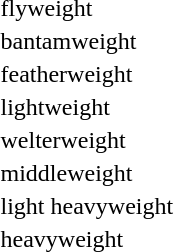<table>
<tr>
<td>flyweight<br></td>
<td></td>
<td></td>
<td></td>
</tr>
<tr>
<td>bantamweight<br></td>
<td></td>
<td></td>
<td></td>
</tr>
<tr>
<td>featherweight<br></td>
<td></td>
<td></td>
<td></td>
</tr>
<tr>
<td>lightweight<br></td>
<td></td>
<td></td>
<td></td>
</tr>
<tr>
<td>welterweight<br></td>
<td></td>
<td></td>
<td></td>
</tr>
<tr>
<td>middleweight<br></td>
<td></td>
<td></td>
<td></td>
</tr>
<tr>
<td>light heavyweight<br></td>
<td></td>
<td></td>
<td></td>
</tr>
<tr>
<td>heavyweight<br></td>
<td></td>
<td></td>
<td></td>
</tr>
</table>
